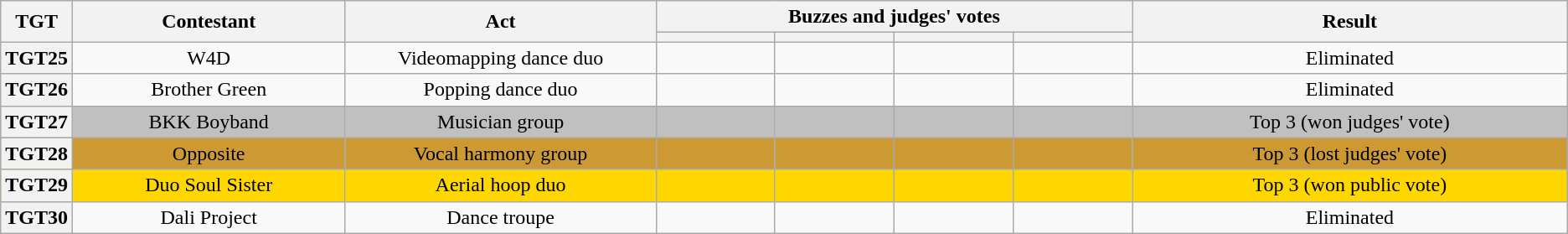<table class="wikitable plainrowheaders sortable" style="text-align:center;">
<tr>
<th scope="col" rowspan="2"  style="width:1em;">TGT</th>
<th scope="col" rowspan="2"  style="width:14em;">Contestant</th>
<th scope="col" rowspan="2" class="unsortable"  style="width:16em;">Act</th>
<th scope="col" colspan="4" class="unsortable" style="width:24em;">Buzzes and judges' votes</th>
<th scope="col" rowspan="2" style="width:23em;">Result</th>
</tr>
<tr>
<th scope="col" style="width:6em;"></th>
<th scope="col" style="width:6em;"></th>
<th scope="col" style="width:6em;"></th>
<th scope="col" style="width:6em;"></th>
</tr>
<tr>
<th>TGT25</th>
<td>W4D</td>
<td>Videomapping dance duo</td>
<td></td>
<td></td>
<td></td>
<td></td>
<td>Eliminated</td>
</tr>
<tr>
<th>TGT26</th>
<td>Brother Green</td>
<td>Popping dance duo</td>
<td></td>
<td></td>
<td></td>
<td></td>
<td>Eliminated</td>
</tr>
<tr bgcolor=silver>
<th>TGT27</th>
<td>BKK Boyband</td>
<td>Musician group</td>
<td></td>
<td></td>
<td></td>
<td></td>
<td>Top 3 (won judges' vote)</td>
</tr>
<tr bgcolor=#cc9933>
<th>TGT28</th>
<td>Opposite</td>
<td>Vocal harmony group</td>
<td></td>
<td></td>
<td></td>
<td></td>
<td>Top 3 (lost judges' vote)</td>
</tr>
<tr bgcolor=gold>
<th>TGT29</th>
<td>Duo Soul Sister</td>
<td>Aerial hoop duo</td>
<td></td>
<td></td>
<td></td>
<td></td>
<td>Top 3 (won public vote)</td>
</tr>
<tr>
<th>TGT30</th>
<td>Dali Project</td>
<td>Dance troupe</td>
<td></td>
<td></td>
<td></td>
<td></td>
<td>Eliminated</td>
</tr>
</table>
